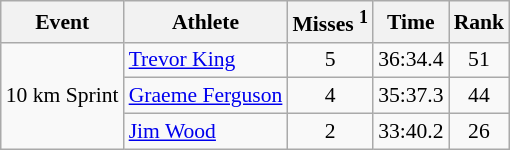<table class="wikitable" style="font-size:90%">
<tr>
<th>Event</th>
<th>Athlete</th>
<th>Misses <sup>1</sup></th>
<th>Time</th>
<th>Rank</th>
</tr>
<tr>
<td rowspan="3">10 km Sprint</td>
<td><a href='#'>Trevor King</a></td>
<td align="center">5</td>
<td align="center">36:34.4</td>
<td align="center">51</td>
</tr>
<tr>
<td><a href='#'>Graeme Ferguson</a></td>
<td align="center">4</td>
<td align="center">35:37.3</td>
<td align="center">44</td>
</tr>
<tr>
<td><a href='#'>Jim Wood</a></td>
<td align="center">2</td>
<td align="center">33:40.2</td>
<td align="center">26</td>
</tr>
</table>
